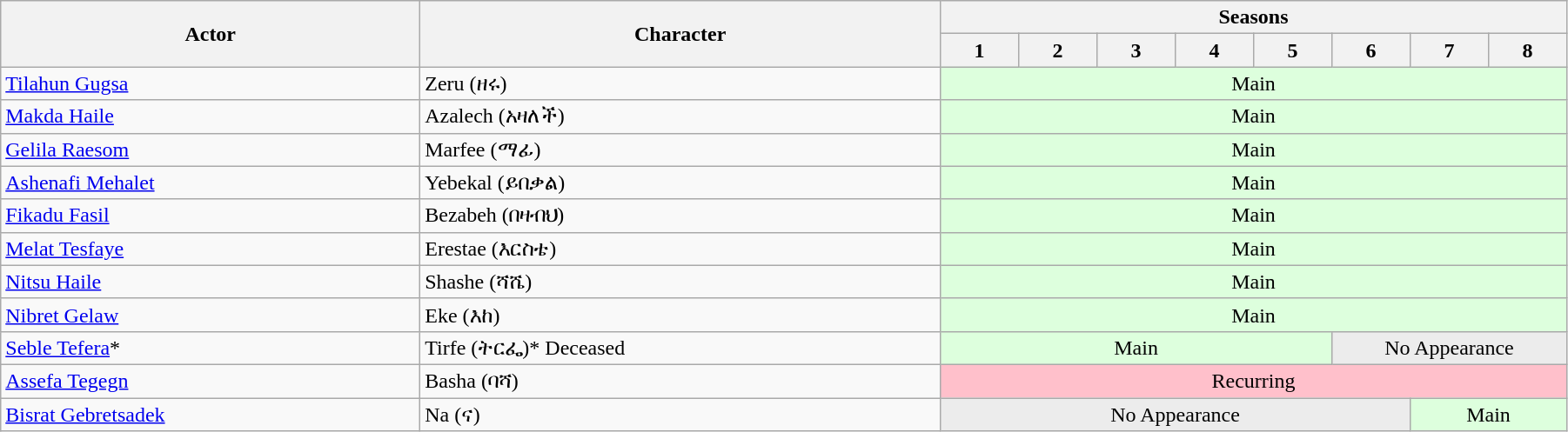<table class="wikitable" style="width:95%">
<tr>
<th rowspan="2">Actor</th>
<th rowspan="2">Character</th>
<th colspan="8">Seasons</th>
</tr>
<tr>
<th style="width:5%;">1</th>
<th style="width:5%;">2</th>
<th style="width:5%;">3</th>
<th style="width:5%;">4</th>
<th style="width:5%;">5</th>
<th style="width:5%;">6</th>
<th style="width:5%;">7</th>
<th style="width:5%;">8</th>
</tr>
<tr>
<td><a href='#'>Tilahun Gugsa</a></td>
<td>Zeru (ዘሩ)</td>
<td colspan="8" style="background:#dfd; text-align:center;">Main</td>
</tr>
<tr>
<td><a href='#'>Makda Haile</a></td>
<td>Azalech (አዛለች)</td>
<td colspan="8" style="background:#dfd; text-align:center;">Main</td>
</tr>
<tr>
<td><a href='#'>Gelila Raesom</a></td>
<td>Marfee (ማፊ)</td>
<td colspan="8" style="background:#dfd; text-align:center;">Main</td>
</tr>
<tr>
<td><a href='#'>Ashenafi Mehalet</a></td>
<td>Yebekal (ይበቃል)</td>
<td colspan="8" style="background:#dfd; text-align:center;">Main</td>
</tr>
<tr>
<td><a href='#'>Fikadu Fasil</a></td>
<td>Bezabeh (በዛብህ)</td>
<td colspan="8" style="background:#dfd; text-align:center;">Main</td>
</tr>
<tr>
<td><a href='#'>Melat Tesfaye</a></td>
<td>Erestae (እርስቴ)</td>
<td colspan="8" style="background:#dfd; text-align:center;">Main</td>
</tr>
<tr>
<td><a href='#'>Nitsu Haile</a></td>
<td>Shashe (ሻሼ)</td>
<td colspan="8" style="background:#dfd; text-align:center;">Main</td>
</tr>
<tr>
<td><a href='#'>Nibret Gelaw</a></td>
<td>Eke (እከ)</td>
<td colspan="8" style="background:#dfd; text-align:center;">Main</td>
</tr>
<tr>
<td><a href='#'>Seble Tefera</a>*</td>
<td>Tirfe (ትርፌ)* Deceased</td>
<td colspan="5" style="background:#dfd; text-align:center;">Main</td>
<td colspan="3" style="background:#ececec; text-align:center;">No Appearance</td>
</tr>
<tr>
<td><a href='#'>Assefa Tegegn</a></td>
<td>Basha (ባሻ)</td>
<td colspan="8" style="background:pink; text-align:center;">Recurring</td>
</tr>
<tr>
<td><a href='#'>Bisrat Gebretsadek</a></td>
<td>Na (ና)</td>
<td colspan="6" class="table-na" style="background:#ececec; vertical-align:middle; text-align:center;">No Appearance</td>
<td colspan="2" style="background:#dfd; text-align:center;">Main</td>
</tr>
</table>
